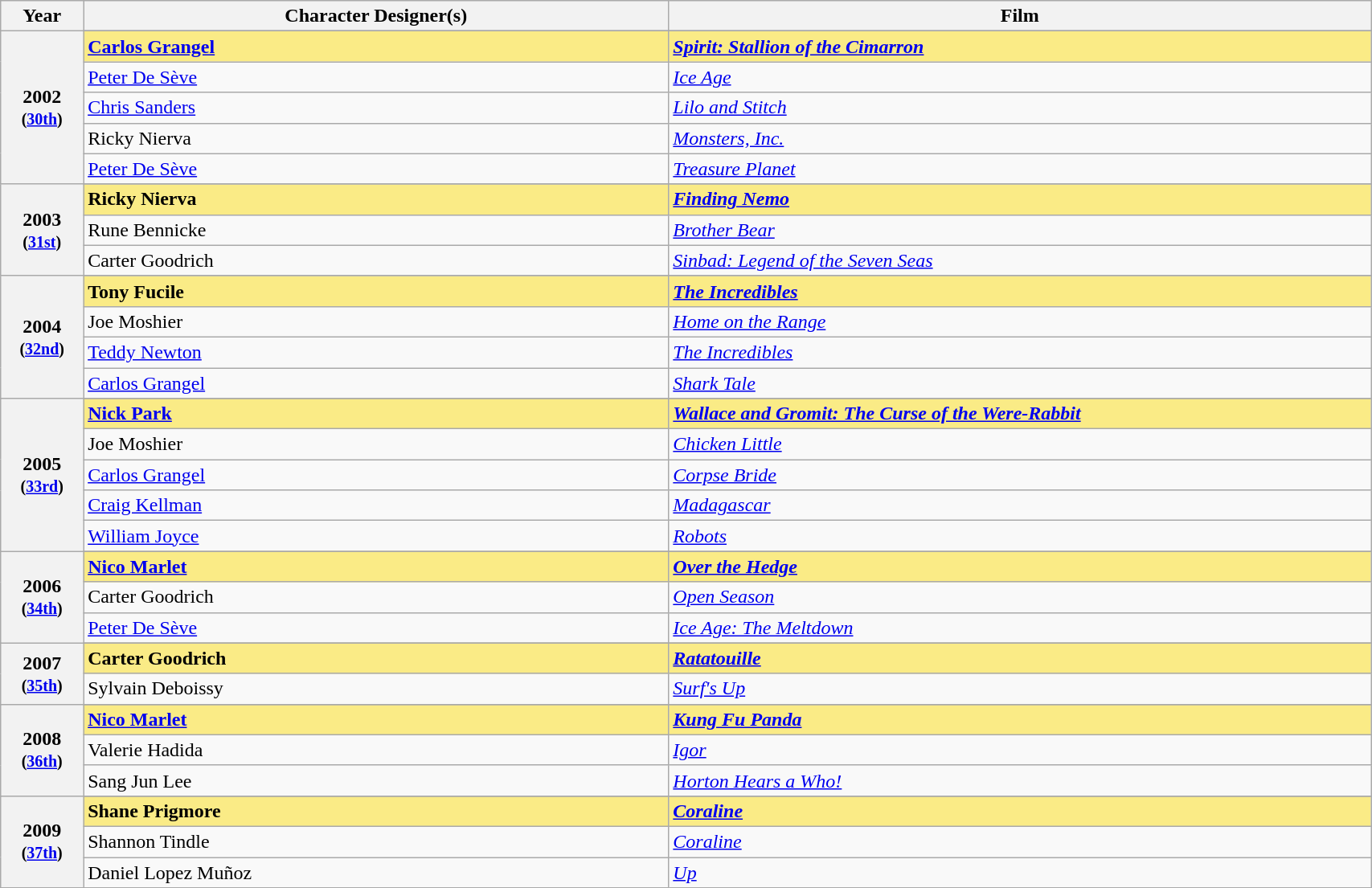<table class="wikitable" style="width:90%;">
<tr>
<th style="width:3%;">Year</th>
<th style="width:25%;">Character Designer(s)</th>
<th style="width:30%;">Film</th>
</tr>
<tr>
<th rowspan="6" style="text-align:center;">2002 <br><small>(<a href='#'>30th</a>)</small><br></th>
</tr>
<tr>
<td style="background:#FAEB86;"><strong><a href='#'>Carlos Grangel</a></strong></td>
<td style="background:#FAEB86;"><strong><em><a href='#'>Spirit: Stallion of the Cimarron</a></em></strong></td>
</tr>
<tr>
<td><a href='#'>Peter De Sève</a></td>
<td><em><a href='#'>Ice Age</a></em></td>
</tr>
<tr>
<td><a href='#'>Chris Sanders</a></td>
<td><em><a href='#'>Lilo and Stitch</a></em></td>
</tr>
<tr>
<td>Ricky Nierva</td>
<td><em><a href='#'>Monsters, Inc.</a></em></td>
</tr>
<tr>
<td><a href='#'>Peter De Sève</a></td>
<td><em><a href='#'>Treasure Planet</a></em></td>
</tr>
<tr>
<th rowspan="4" style="text-align:center;">2003 <br><small>(<a href='#'>31st</a>)</small><br></th>
</tr>
<tr>
<td style="background:#FAEB86;"><strong>Ricky Nierva</strong></td>
<td style="background:#FAEB86;"><strong><em><a href='#'>Finding Nemo</a></em></strong></td>
</tr>
<tr>
<td>Rune Bennicke</td>
<td><em><a href='#'>Brother Bear</a></em></td>
</tr>
<tr>
<td>Carter Goodrich</td>
<td><em><a href='#'>Sinbad: Legend of the Seven Seas</a></em></td>
</tr>
<tr>
<th rowspan="5" style="text-align:center;">2004 <br><small>(<a href='#'>32nd</a>)</small><br></th>
</tr>
<tr>
<td style="background:#FAEB86;"><strong>Tony Fucile</strong></td>
<td style="background:#FAEB86;"><strong><em><a href='#'>The Incredibles</a></em></strong></td>
</tr>
<tr>
<td>Joe Moshier</td>
<td><a href='#'><em>Home on the Range</em></a></td>
</tr>
<tr>
<td><a href='#'>Teddy Newton</a></td>
<td><em><a href='#'>The Incredibles</a></em></td>
</tr>
<tr>
<td><a href='#'>Carlos Grangel</a></td>
<td><em><a href='#'>Shark Tale</a></em></td>
</tr>
<tr>
<th rowspan="6" style="text-align:center;">2005 <br><small>(<a href='#'>33rd</a>)</small><br></th>
</tr>
<tr>
<td style="background:#FAEB86;"><strong><a href='#'>Nick Park</a></strong></td>
<td style="background:#FAEB86;"><strong><em><a href='#'>Wallace and Gromit: The Curse of the Were-Rabbit</a></em></strong></td>
</tr>
<tr>
<td>Joe Moshier</td>
<td><a href='#'><em>Chicken Little</em></a></td>
</tr>
<tr>
<td><a href='#'>Carlos Grangel</a></td>
<td><em><a href='#'>Corpse Bride</a></em></td>
</tr>
<tr>
<td><a href='#'>Craig Kellman</a></td>
<td><em><a href='#'>Madagascar</a></em></td>
</tr>
<tr>
<td><a href='#'>William Joyce</a></td>
<td><a href='#'><em>Robots</em></a></td>
</tr>
<tr>
<th rowspan="4" style="text-align:center;">2006 <br><small>(<a href='#'>34th</a>)</small><br></th>
</tr>
<tr>
<td style="background:#FAEB86;"><strong><a href='#'>Nico Marlet</a></strong></td>
<td style="background:#FAEB86;"><strong><em><a href='#'>Over the Hedge</a></em></strong></td>
</tr>
<tr>
<td>Carter Goodrich</td>
<td><a href='#'><em>Open Season</em></a></td>
</tr>
<tr>
<td><a href='#'>Peter De Sève</a></td>
<td><em><a href='#'>Ice Age: The Meltdown</a></em></td>
</tr>
<tr>
<th rowspan="3" style="text-align:center;">2007 <br><small>(<a href='#'>35th</a>)</small><br></th>
</tr>
<tr>
<td style="background:#FAEB86;"><strong>Carter Goodrich</strong></td>
<td style="background:#FAEB86;"><em><a href='#'><strong>Ratatouille</strong></a></em></td>
</tr>
<tr>
<td>Sylvain Deboissy</td>
<td><a href='#'><em>Surf's Up</em></a></td>
</tr>
<tr>
<th rowspan="4" style="text-align:center;">2008 <br><small>(<a href='#'>36th</a>)</small><br></th>
</tr>
<tr>
<td style="background:#FAEB86;"><strong><a href='#'>Nico Marlet</a></strong></td>
<td style="background:#FAEB86;"><strong><em><a href='#'>Kung Fu Panda</a></em></strong></td>
</tr>
<tr>
<td>Valerie Hadida</td>
<td><em><a href='#'>Igor</a></em></td>
</tr>
<tr>
<td>Sang Jun Lee</td>
<td><a href='#'><em>Horton Hears a Who!</em></a></td>
</tr>
<tr>
<th rowspan="4" style="text-align:center;">2009 <br><small>(<a href='#'>37th</a>)</small><br></th>
</tr>
<tr>
<td style="background:#FAEB86;"><strong>Shane Prigmore</strong></td>
<td style="background:#FAEB86;"><strong><em><a href='#'>Coraline</a></em></strong></td>
</tr>
<tr>
<td>Shannon Tindle</td>
<td><a href='#'><em>Coraline</em></a></td>
</tr>
<tr>
<td>Daniel Lopez Muñoz</td>
<td><a href='#'><em>Up</em></a></td>
</tr>
</table>
